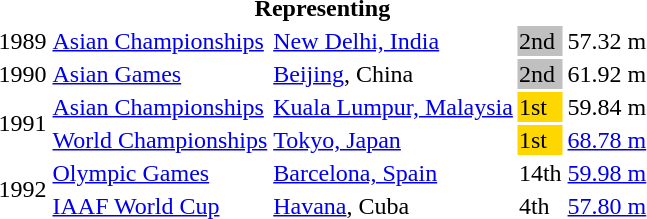<table>
<tr>
<th colspan="5">Representing </th>
</tr>
<tr>
<td>1989</td>
<td><a href='#'>Asian Championships</a></td>
<td><a href='#'>New Delhi, India</a></td>
<td bgcolor="silver">2nd</td>
<td>57.32 m</td>
</tr>
<tr>
<td>1990</td>
<td><a href='#'>Asian Games</a></td>
<td><a href='#'>Beijing</a>, China</td>
<td bgcolor="silver">2nd</td>
<td>61.92 m</td>
</tr>
<tr>
<td rowspan=2>1991</td>
<td><a href='#'>Asian Championships</a></td>
<td><a href='#'>Kuala Lumpur, Malaysia</a></td>
<td bgcolor="gold">1st</td>
<td>59.84 m</td>
</tr>
<tr>
<td><a href='#'>World Championships</a></td>
<td><a href='#'>Tokyo, Japan</a></td>
<td bgcolor="gold">1st</td>
<td><a href='#'>68.78 m</a></td>
</tr>
<tr>
<td rowspan=2>1992</td>
<td><a href='#'>Olympic Games</a></td>
<td><a href='#'>Barcelona, Spain</a></td>
<td>14th</td>
<td><a href='#'>59.98 m</a></td>
</tr>
<tr>
<td><a href='#'>IAAF World Cup</a></td>
<td><a href='#'>Havana</a>, Cuba</td>
<td>4th</td>
<td><a href='#'>57.80 m</a></td>
</tr>
</table>
